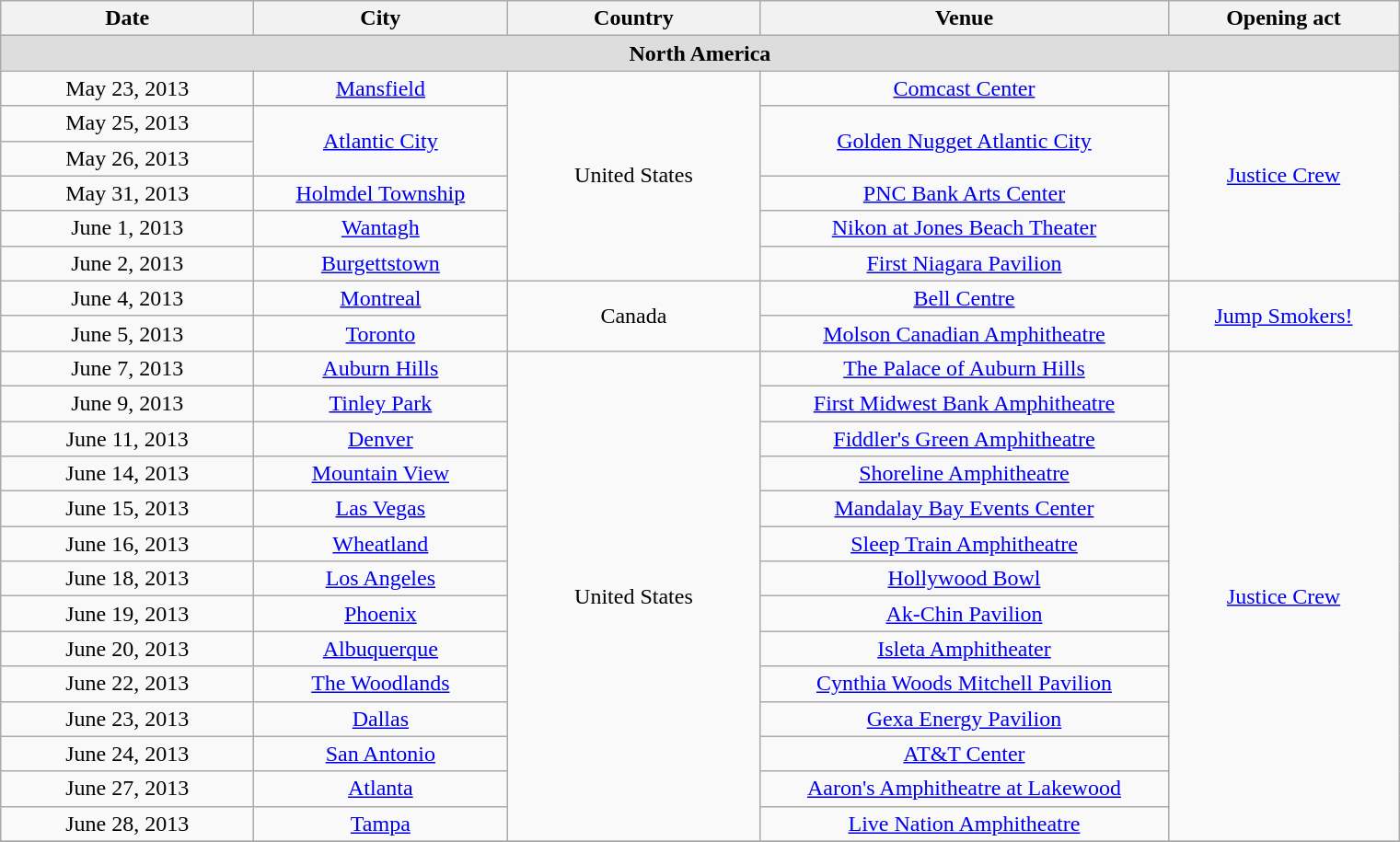<table class="wikitable" style="text-align:center;">
<tr>
<th scope="col" style="width:11em;">Date</th>
<th scope="col" style="width:11em;">City</th>
<th scope="col" style="width:11em;">Country</th>
<th scope="col" style="width:18em;">Venue</th>
<th scope="col" style="width:10em;">Opening act</th>
</tr>
<tr style="background:#ddd;">
<td colspan="7" style="text-align:center;"><strong>North America</strong></td>
</tr>
<tr>
<td>May 23, 2013</td>
<td><a href='#'>Mansfield</a></td>
<td rowspan="6">United States</td>
<td><a href='#'>Comcast Center</a></td>
<td rowspan="6"><a href='#'>Justice Crew</a></td>
</tr>
<tr>
<td>May 25, 2013</td>
<td rowspan="2"><a href='#'>Atlantic City</a></td>
<td rowspan="2"><a href='#'>Golden Nugget Atlantic City</a></td>
</tr>
<tr>
<td>May 26, 2013</td>
</tr>
<tr>
<td>May 31, 2013</td>
<td><a href='#'>Holmdel Township</a></td>
<td><a href='#'>PNC Bank Arts Center</a></td>
</tr>
<tr>
<td>June 1, 2013</td>
<td><a href='#'>Wantagh</a></td>
<td><a href='#'>Nikon at Jones Beach Theater</a></td>
</tr>
<tr>
<td>June 2, 2013</td>
<td><a href='#'>Burgettstown</a></td>
<td><a href='#'>First Niagara Pavilion</a></td>
</tr>
<tr>
<td>June 4, 2013</td>
<td><a href='#'>Montreal</a></td>
<td rowspan="2">Canada</td>
<td><a href='#'>Bell Centre</a></td>
<td rowspan="2"><a href='#'>Jump Smokers!</a></td>
</tr>
<tr>
<td>June 5, 2013</td>
<td><a href='#'>Toronto</a></td>
<td><a href='#'>Molson Canadian Amphitheatre</a></td>
</tr>
<tr>
<td>June 7, 2013</td>
<td><a href='#'>Auburn Hills</a></td>
<td rowspan="14">United States</td>
<td><a href='#'>The Palace of Auburn Hills</a></td>
<td rowspan="14"><a href='#'>Justice Crew</a></td>
</tr>
<tr>
<td>June 9, 2013</td>
<td><a href='#'>Tinley Park</a></td>
<td><a href='#'>First Midwest Bank Amphitheatre</a></td>
</tr>
<tr>
<td>June 11, 2013</td>
<td><a href='#'>Denver</a></td>
<td><a href='#'>Fiddler's Green Amphitheatre</a></td>
</tr>
<tr>
<td>June 14, 2013</td>
<td><a href='#'>Mountain View</a></td>
<td><a href='#'>Shoreline Amphitheatre</a></td>
</tr>
<tr>
<td>June 15, 2013</td>
<td><a href='#'>Las Vegas</a></td>
<td><a href='#'>Mandalay Bay Events Center</a></td>
</tr>
<tr>
<td>June 16, 2013</td>
<td><a href='#'>Wheatland</a></td>
<td><a href='#'>Sleep Train Amphitheatre</a></td>
</tr>
<tr>
<td>June 18, 2013</td>
<td><a href='#'>Los Angeles</a></td>
<td><a href='#'>Hollywood Bowl</a></td>
</tr>
<tr>
<td>June 19, 2013</td>
<td><a href='#'>Phoenix</a></td>
<td><a href='#'>Ak-Chin Pavilion</a></td>
</tr>
<tr>
<td>June 20, 2013</td>
<td><a href='#'>Albuquerque</a></td>
<td><a href='#'>Isleta Amphitheater</a></td>
</tr>
<tr>
<td>June 22, 2013</td>
<td><a href='#'>The Woodlands</a></td>
<td><a href='#'>Cynthia Woods Mitchell Pavilion</a></td>
</tr>
<tr>
<td>June 23, 2013</td>
<td><a href='#'>Dallas</a></td>
<td><a href='#'>Gexa Energy Pavilion</a></td>
</tr>
<tr>
<td>June 24, 2013</td>
<td><a href='#'>San Antonio</a></td>
<td><a href='#'>AT&T Center</a></td>
</tr>
<tr>
<td>June 27, 2013</td>
<td><a href='#'>Atlanta</a></td>
<td><a href='#'>Aaron's Amphitheatre at Lakewood</a></td>
</tr>
<tr>
<td>June 28, 2013</td>
<td><a href='#'>Tampa</a></td>
<td><a href='#'>Live Nation Amphitheatre</a></td>
</tr>
<tr>
</tr>
</table>
